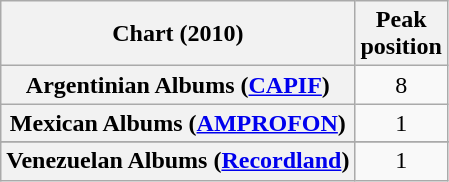<table class="wikitable sortable plainrowheaders" style="text-align:center">
<tr>
<th scope="col">Chart (2010)</th>
<th scope="col">Peak<br>position</th>
</tr>
<tr>
<th scope="row">Argentinian Albums (<a href='#'>CAPIF</a>)</th>
<td>8</td>
</tr>
<tr>
<th scope="row">Mexican Albums (<a href='#'>AMPROFON</a>)</th>
<td>1</td>
</tr>
<tr>
</tr>
<tr>
</tr>
<tr>
</tr>
<tr>
</tr>
<tr>
<th scope="row">Venezuelan Albums (<a href='#'>Recordland</a>)</th>
<td>1</td>
</tr>
</table>
